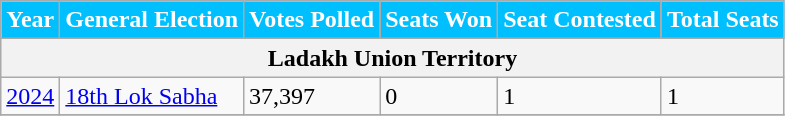<table class="wikitable">
<tr>
<th style="background-color:#00BFFF; color:white">Year</th>
<th style="background-color:#00BFFF; color:white">General Election</th>
<th style="background-color:#00BFFF; color:white">Votes Polled</th>
<th style="background-color:#00BFFF; color:white">Seats Won</th>
<th style="background-color:#00BFFF; color:white">Seat Contested</th>
<th style="background-color:#00BFFF; color:white">Total Seats</th>
</tr>
<tr>
<th colspan=6>Ladakh Union Territory</th>
</tr>
<tr>
<td><a href='#'>2024</a></td>
<td><a href='#'>18th Lok Sabha</a></td>
<td>37,397</td>
<td>0</td>
<td>1</td>
<td>1</td>
</tr>
<tr>
</tr>
</table>
